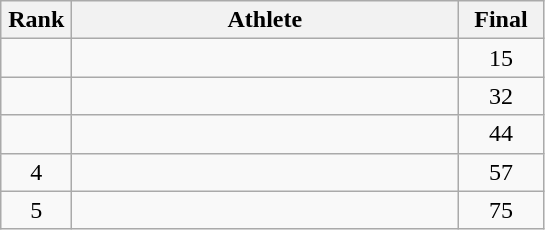<table class=wikitable style="text-align:center">
<tr>
<th width=40>Rank</th>
<th width=250>Athlete</th>
<th width=50>Final</th>
</tr>
<tr>
<td></td>
<td align=left></td>
<td>15</td>
</tr>
<tr>
<td></td>
<td align=left></td>
<td>32</td>
</tr>
<tr>
<td></td>
<td align=left></td>
<td>44</td>
</tr>
<tr>
<td>4</td>
<td align=left></td>
<td>57</td>
</tr>
<tr>
<td>5</td>
<td align=left></td>
<td>75</td>
</tr>
</table>
